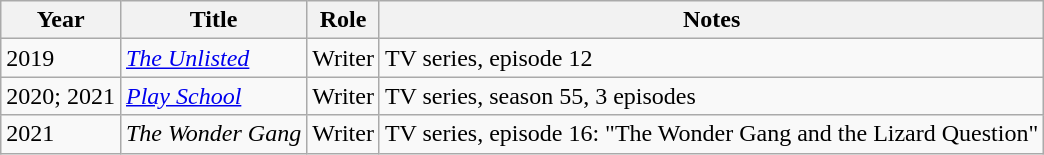<table class="wikitable sortable">
<tr>
<th>Year</th>
<th>Title</th>
<th>Role</th>
<th>Notes</th>
</tr>
<tr>
<td>2019</td>
<td><em><a href='#'>The Unlisted</a></em></td>
<td>Writer</td>
<td>TV series, episode 12</td>
</tr>
<tr>
<td>2020; 2021</td>
<td><em><a href='#'>Play School</a></em></td>
<td>Writer</td>
<td>TV series, season 55, 3 episodes</td>
</tr>
<tr>
<td>2021</td>
<td><em>The Wonder Gang</em></td>
<td>Writer</td>
<td>TV series, episode 16: "The Wonder Gang and the Lizard Question"</td>
</tr>
</table>
